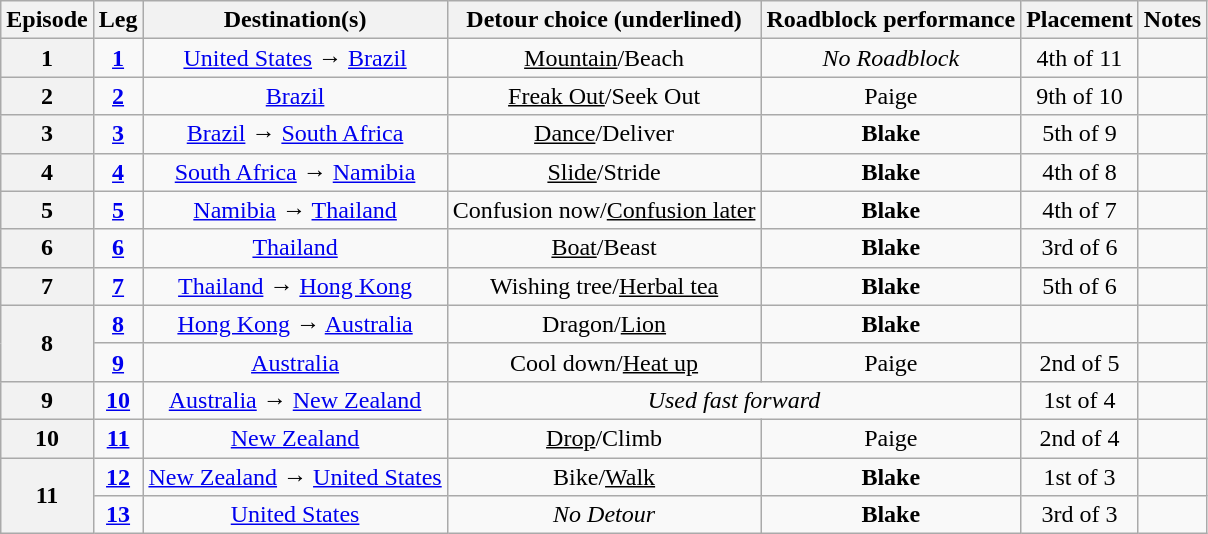<table class="wikitable unsortable" style="text-align:center;">
<tr>
<th scope="col" class="unsortable">Episode</th>
<th scope="col">Leg</th>
<th scope="col">Destination(s)</th>
<th scope="col">Detour choice (underlined)</th>
<th scope="col">Roadblock performance</th>
<th scope="col">Placement</th>
<th scope="col">Notes</th>
</tr>
<tr>
<th scope="row" style="text-align:center">1</th>
<td><strong><a href='#'>1</a></strong></td>
<td><a href='#'>United States</a> → <a href='#'>Brazil</a></td>
<td><u>Mountain</u>/Beach</td>
<td><em>No Roadblock</em></td>
<td>4th of 11</td>
<td></td>
</tr>
<tr>
<th scope="row" style="text-align:center">2</th>
<td><strong><a href='#'>2</a></strong></td>
<td><a href='#'>Brazil</a></td>
<td><u>Freak Out</u>/Seek Out</td>
<td>Paige</td>
<td>9th of 10</td>
<td></td>
</tr>
<tr>
<th scope="row" style="text-align:center">3</th>
<td><strong><a href='#'>3</a></strong></td>
<td><a href='#'>Brazil</a> → <a href='#'>South Africa</a></td>
<td><u>Dance</u>/Deliver</td>
<td><strong>Blake</strong></td>
<td>5th of 9</td>
<td></td>
</tr>
<tr>
<th scope="row" style="text-align:center">4</th>
<td><strong><a href='#'>4</a></strong></td>
<td><a href='#'>South Africa</a> → <a href='#'>Namibia</a></td>
<td><u>Slide</u>/Stride</td>
<td><strong>Blake</strong></td>
<td>4th of 8</td>
<td></td>
</tr>
<tr>
<th scope="row" style="text-align:center">5</th>
<td><strong><a href='#'>5</a></strong></td>
<td><a href='#'>Namibia</a> → <a href='#'>Thailand</a></td>
<td>Confusion now/<u>Confusion later</u></td>
<td><strong>Blake</strong></td>
<td>4th of 7</td>
<td></td>
</tr>
<tr>
<th scope="row" style="text-align:center">6</th>
<td><strong><a href='#'>6</a></strong></td>
<td><a href='#'>Thailand</a></td>
<td><u>Boat</u>/Beast</td>
<td><strong>Blake</strong></td>
<td>3rd of 6</td>
<td></td>
</tr>
<tr>
<th scope="row" style="text-align:center">7</th>
<td><strong><a href='#'>7</a></strong></td>
<td><a href='#'>Thailand</a> → <a href='#'>Hong Kong</a></td>
<td>Wishing tree/<u>Herbal tea</u></td>
<td><strong>Blake</strong></td>
<td>5th of 6</td>
<td></td>
</tr>
<tr>
<th rowspan="2">8</th>
<td><strong><a href='#'>8</a></strong></td>
<td><a href='#'>Hong Kong</a> → <a href='#'>Australia</a></td>
<td>Dragon/<u>Lion</u></td>
<td><strong>Blake</strong></td>
<td></td>
<td></td>
</tr>
<tr>
<td><strong><a href='#'>9</a></strong></td>
<td><a href='#'>Australia</a></td>
<td>Cool down/<u>Heat up</u></td>
<td>Paige</td>
<td>2nd of 5</td>
<td></td>
</tr>
<tr>
<th scope="row" style="text-align:center">9</th>
<td><strong><a href='#'>10</a></strong></td>
<td><a href='#'>Australia</a> → <a href='#'>New Zealand</a></td>
<td colspan="2"><em>Used fast forward</em></td>
<td>1st of 4</td>
<td></td>
</tr>
<tr>
<th scope="row" style="text-align:center">10</th>
<td><strong><a href='#'>11</a></strong></td>
<td><a href='#'>New Zealand</a></td>
<td><u>Drop</u>/Climb</td>
<td>Paige</td>
<td>2nd of 4</td>
<td></td>
</tr>
<tr>
<th rowspan="2">11</th>
<td><strong><a href='#'>12</a></strong></td>
<td><a href='#'>New Zealand</a> → <a href='#'>United States</a></td>
<td>Bike/<u>Walk</u></td>
<td><strong>Blake</strong></td>
<td>1st of 3</td>
<td></td>
</tr>
<tr>
<td><strong><a href='#'>13</a></strong></td>
<td><a href='#'>United States</a></td>
<td><em>No Detour</em></td>
<td><strong>Blake</strong></td>
<td>3rd of 3</td>
<td></td>
</tr>
</table>
